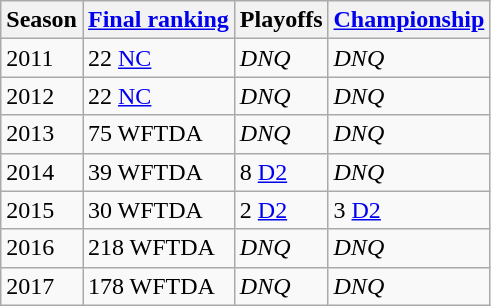<table class="wikitable sortable">
<tr>
<th>Season</th>
<th><a href='#'>Final ranking</a></th>
<th>Playoffs</th>
<th><a href='#'>Championship</a></th>
</tr>
<tr>
<td>2011</td>
<td>22 <a href='#'>NC</a></td>
<td><em>DNQ</em></td>
<td><em>DNQ</em></td>
</tr>
<tr>
<td>2012</td>
<td>22 <a href='#'>NC</a></td>
<td><em>DNQ</em></td>
<td><em>DNQ</em></td>
</tr>
<tr>
<td>2013</td>
<td>75 WFTDA</td>
<td><em>DNQ</em></td>
<td><em>DNQ</em></td>
</tr>
<tr>
<td>2014</td>
<td>39 WFTDA</td>
<td>8 <a href='#'>D2</a></td>
<td><em>DNQ</em></td>
</tr>
<tr>
<td>2015</td>
<td>30 WFTDA</td>
<td>2 <a href='#'>D2</a></td>
<td>3 <a href='#'>D2</a></td>
</tr>
<tr>
<td>2016</td>
<td>218 WFTDA</td>
<td><em>DNQ</em></td>
<td><em>DNQ</em></td>
</tr>
<tr>
<td>2017</td>
<td>178 WFTDA</td>
<td><em>DNQ</em></td>
<td><em>DNQ</em></td>
</tr>
</table>
